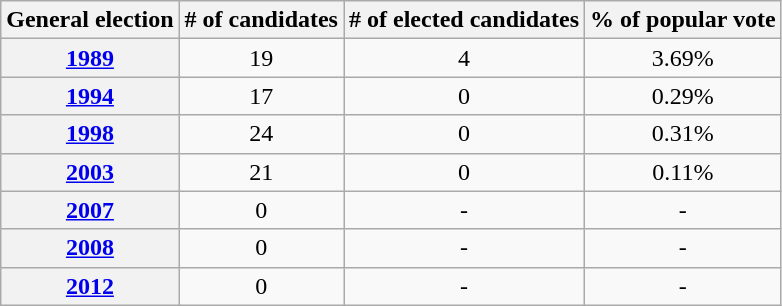<table class="wikitable" style="text-align:center">
<tr>
<th>General election</th>
<th># of candidates</th>
<th># of elected candidates</th>
<th>% of popular vote</th>
</tr>
<tr>
<th><a href='#'>1989</a></th>
<td>19</td>
<td>4</td>
<td>3.69%</td>
</tr>
<tr>
<th><a href='#'>1994</a></th>
<td>17</td>
<td>0</td>
<td>0.29%</td>
</tr>
<tr>
<th><a href='#'>1998</a></th>
<td>24</td>
<td>0</td>
<td>0.31%</td>
</tr>
<tr>
<th><a href='#'>2003</a></th>
<td>21</td>
<td>0</td>
<td>0.11%</td>
</tr>
<tr>
<th><a href='#'>2007</a></th>
<td>0</td>
<td>-</td>
<td>-</td>
</tr>
<tr>
<th><a href='#'>2008</a></th>
<td>0</td>
<td>-</td>
<td>-</td>
</tr>
<tr>
<th><a href='#'>2012</a></th>
<td>0</td>
<td>-</td>
<td>-</td>
</tr>
</table>
